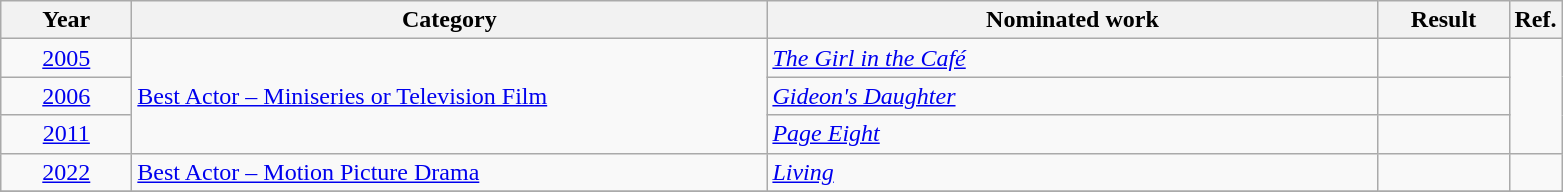<table class=wikitable>
<tr>
<th scope="col" style="width:5em;">Year</th>
<th scope="col" style="width:26em;">Category</th>
<th scope="col" style="width:25em;">Nominated work</th>
<th scope="col" style="width:5em;">Result</th>
<th>Ref.</th>
</tr>
<tr>
<td style="text-align:center;"><a href='#'>2005</a></td>
<td rowspan="3"><a href='#'>Best Actor – Miniseries or Television Film</a></td>
<td><em><a href='#'>The Girl in the Café</a></em></td>
<td></td>
<td rowspan=3; style="text-align:center;"></td>
</tr>
<tr>
<td style="text-align:center;"><a href='#'>2006</a></td>
<td><em><a href='#'>Gideon's Daughter</a></em></td>
<td></td>
</tr>
<tr>
<td style="text-align:center;"><a href='#'>2011</a></td>
<td><em><a href='#'>Page Eight</a></em></td>
<td></td>
</tr>
<tr>
<td style="text-align:center;"><a href='#'>2022</a></td>
<td><a href='#'>Best Actor – Motion Picture Drama</a></td>
<td><em><a href='#'>Living</a></em></td>
<td></td>
<td style="text-align:center;"></td>
</tr>
<tr>
</tr>
</table>
